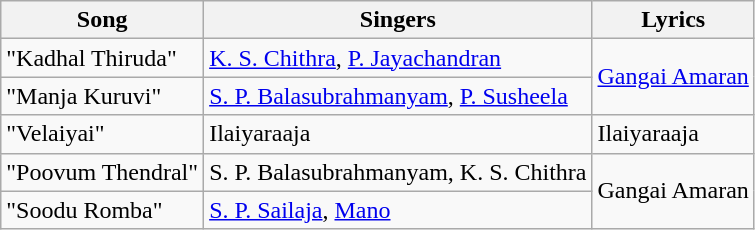<table class="wikitable">
<tr>
<th>Song</th>
<th>Singers</th>
<th>Lyrics</th>
</tr>
<tr>
<td>"Kadhal Thiruda"</td>
<td><a href='#'>K. S. Chithra</a>, <a href='#'>P. Jayachandran</a></td>
<td rowspan=2><a href='#'>Gangai Amaran</a></td>
</tr>
<tr>
<td>"Manja Kuruvi"</td>
<td><a href='#'>S. P. Balasubrahmanyam</a>, <a href='#'>P. Susheela</a></td>
</tr>
<tr>
<td>"Velaiyai"</td>
<td>Ilaiyaraaja</td>
<td>Ilaiyaraaja</td>
</tr>
<tr>
<td>"Poovum Thendral"</td>
<td>S. P. Balasubrahmanyam, K. S. Chithra</td>
<td rowspan=2>Gangai Amaran</td>
</tr>
<tr>
<td>"Soodu Romba"</td>
<td><a href='#'>S. P. Sailaja</a>, <a href='#'>Mano</a></td>
</tr>
</table>
